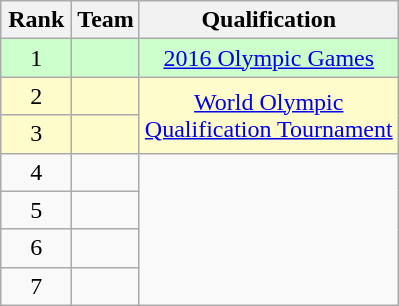<table class="wikitable" style="text-align: center;">
<tr>
<th width=40>Rank</th>
<th>Team</th>
<th>Qualification</th>
</tr>
<tr bgcolor=#ccffcc>
<td>1</td>
<td align=left></td>
<td><a href='#'>2016 Olympic Games</a></td>
</tr>
<tr bgcolor=#fffccc>
<td>2</td>
<td align=left></td>
<td rowspan=2><a href='#'>World Olympic<br>Qualification Tournament</a></td>
</tr>
<tr bgcolor=#fffccc>
<td>3</td>
<td align=left></td>
</tr>
<tr>
<td>4</td>
<td align=left></td>
<td rowspan=4></td>
</tr>
<tr>
<td>5</td>
<td align=left></td>
</tr>
<tr>
<td>6</td>
<td align=left></td>
</tr>
<tr>
<td>7</td>
<td align=left></td>
</tr>
</table>
